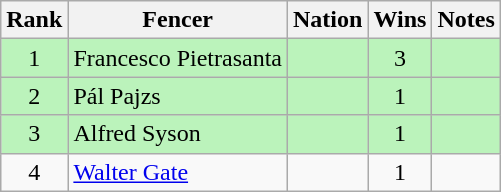<table class="wikitable sortable" style="text-align:center">
<tr>
<th>Rank</th>
<th>Fencer</th>
<th>Nation</th>
<th>Wins</th>
<th>Notes</th>
</tr>
<tr bgcolor=bbf3bb>
<td>1</td>
<td align=left>Francesco Pietrasanta</td>
<td align=left></td>
<td>3</td>
<td></td>
</tr>
<tr bgcolor=bbf3bb>
<td>2</td>
<td align=left>Pál Pajzs</td>
<td align=left></td>
<td>1</td>
<td></td>
</tr>
<tr bgcolor=bbf3bb>
<td>3</td>
<td align=left>Alfred Syson</td>
<td align=left></td>
<td>1</td>
<td></td>
</tr>
<tr>
<td>4</td>
<td align=left><a href='#'>Walter Gate</a></td>
<td align=left></td>
<td>1</td>
<td></td>
</tr>
</table>
